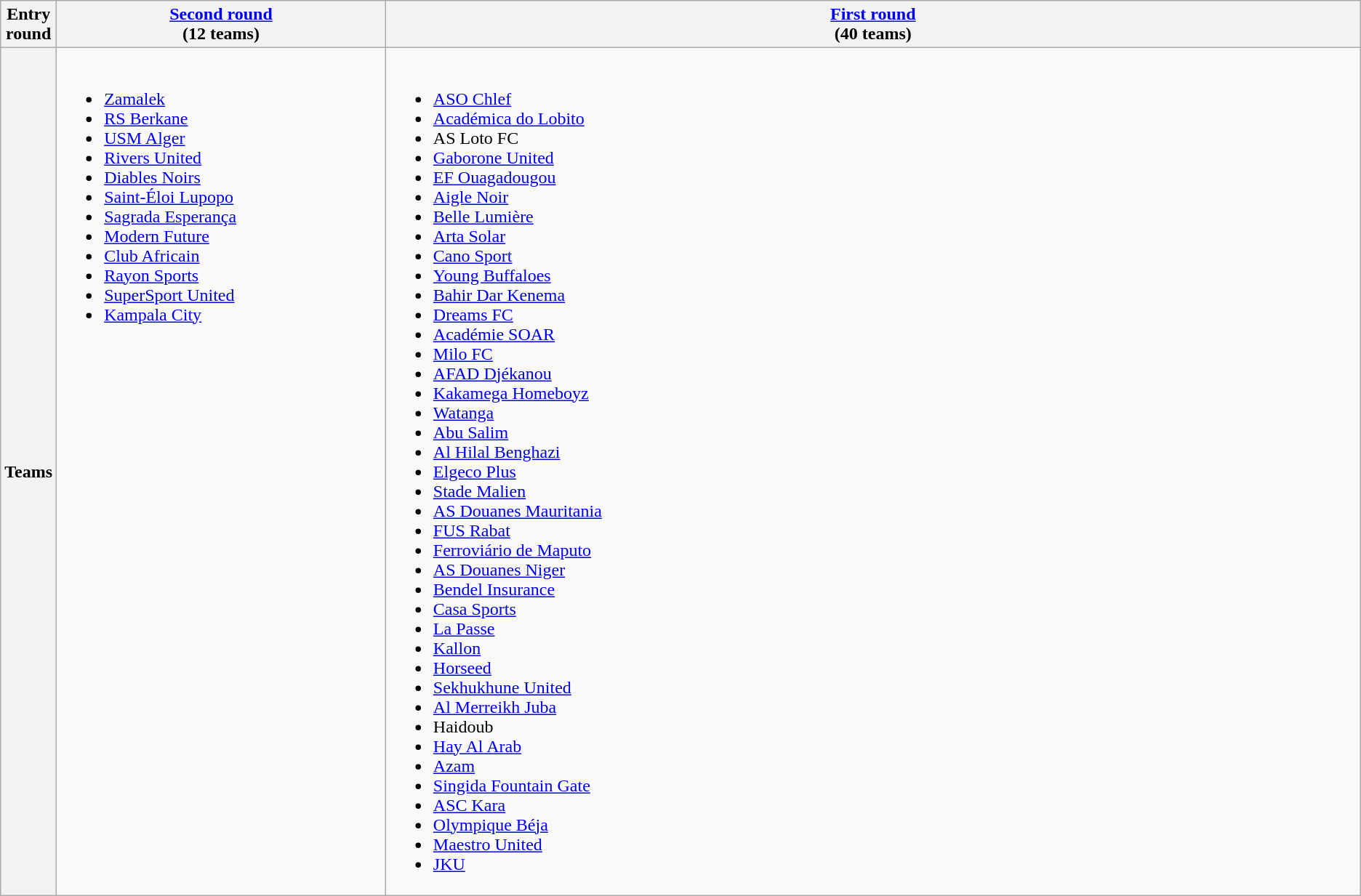<table class="wikitable">
<tr>
<th>Entry round</th>
<th width=25%><a href='#'>Second round</a><br>(12 teams)</th>
<th width=75%><a href='#'>First round</a><br>(40 teams)</th>
</tr>
<tr>
<th>Teams</th>
<td valign=top><br><ul><li> <a href='#'>Zamalek</a> </li><li> <a href='#'>RS Berkane</a> </li><li> <a href='#'>USM Alger</a> </li><li> <a href='#'>Rivers United</a> </li><li> <a href='#'>Diables Noirs</a> </li><li> <a href='#'>Saint-Éloi Lupopo</a> </li><li> <a href='#'>Sagrada Esperança</a> </li><li> <a href='#'>Modern Future</a> </li><li> <a href='#'>Club Africain</a> </li><li> <a href='#'>Rayon Sports</a></li><li> <a href='#'>SuperSport United</a></li><li> <a href='#'>Kampala City</a></li></ul></td>
<td valign=top><br><ul><li> <a href='#'>ASO Chlef</a></li><li> <a href='#'>Académica do Lobito</a></li><li> AS Loto FC</li><li> <a href='#'>Gaborone United</a></li><li> <a href='#'>EF Ouagadougou</a></li><li> <a href='#'>Aigle Noir</a></li><li> <a href='#'>Belle Lumière</a></li><li> <a href='#'>Arta Solar</a></li><li> <a href='#'>Cano Sport</a></li><li> <a href='#'>Young Buffaloes</a></li><li> <a href='#'>Bahir Dar Kenema</a></li><li> <a href='#'>Dreams FC</a></li><li> <a href='#'>Académie SOAR</a></li><li> <a href='#'>Milo FC</a></li><li> <a href='#'>AFAD Djékanou</a></li><li> <a href='#'>Kakamega Homeboyz</a></li><li> <a href='#'>Watanga</a></li><li> <a href='#'>Abu Salim</a></li><li> <a href='#'>Al Hilal Benghazi</a></li><li> <a href='#'>Elgeco Plus</a></li><li> <a href='#'>Stade Malien</a></li><li> <a href='#'>AS Douanes Mauritania</a></li><li> <a href='#'>FUS Rabat</a></li><li> <a href='#'>Ferroviário de Maputo</a></li><li> <a href='#'>AS Douanes Niger</a></li><li> <a href='#'>Bendel Insurance</a></li><li> <a href='#'>Casa Sports</a></li><li> <a href='#'>La Passe</a></li><li> <a href='#'>Kallon</a></li><li> <a href='#'>Horseed</a></li><li> <a href='#'>Sekhukhune United</a></li><li> <a href='#'>Al Merreikh Juba</a></li><li> Haidoub</li><li> <a href='#'>Hay Al Arab</a></li><li> <a href='#'>Azam</a></li><li> <a href='#'>Singida Fountain Gate</a></li><li> <a href='#'>ASC Kara</a></li><li> <a href='#'>Olympique Béja</a></li><li> <a href='#'>Maestro United</a></li><li> <a href='#'>JKU</a></li></ul></td>
</tr>
</table>
